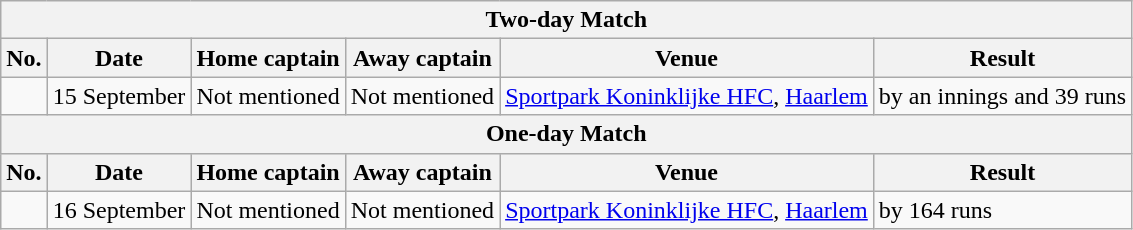<table class="wikitable">
<tr>
<th colspan="9">Two-day Match</th>
</tr>
<tr>
<th>No.</th>
<th>Date</th>
<th>Home captain</th>
<th>Away captain</th>
<th>Venue</th>
<th>Result</th>
</tr>
<tr>
<td></td>
<td>15 September</td>
<td>Not mentioned</td>
<td>Not mentioned</td>
<td><a href='#'>Sportpark Koninklijke HFC</a>, <a href='#'>Haarlem</a></td>
<td> by an innings and 39 runs</td>
</tr>
<tr>
<th colspan="9">One-day Match</th>
</tr>
<tr>
<th>No.</th>
<th>Date</th>
<th>Home captain</th>
<th>Away captain</th>
<th>Venue</th>
<th>Result</th>
</tr>
<tr>
<td></td>
<td>16 September</td>
<td>Not mentioned</td>
<td>Not mentioned</td>
<td><a href='#'>Sportpark Koninklijke HFC</a>, <a href='#'>Haarlem</a></td>
<td> by 164 runs</td>
</tr>
</table>
